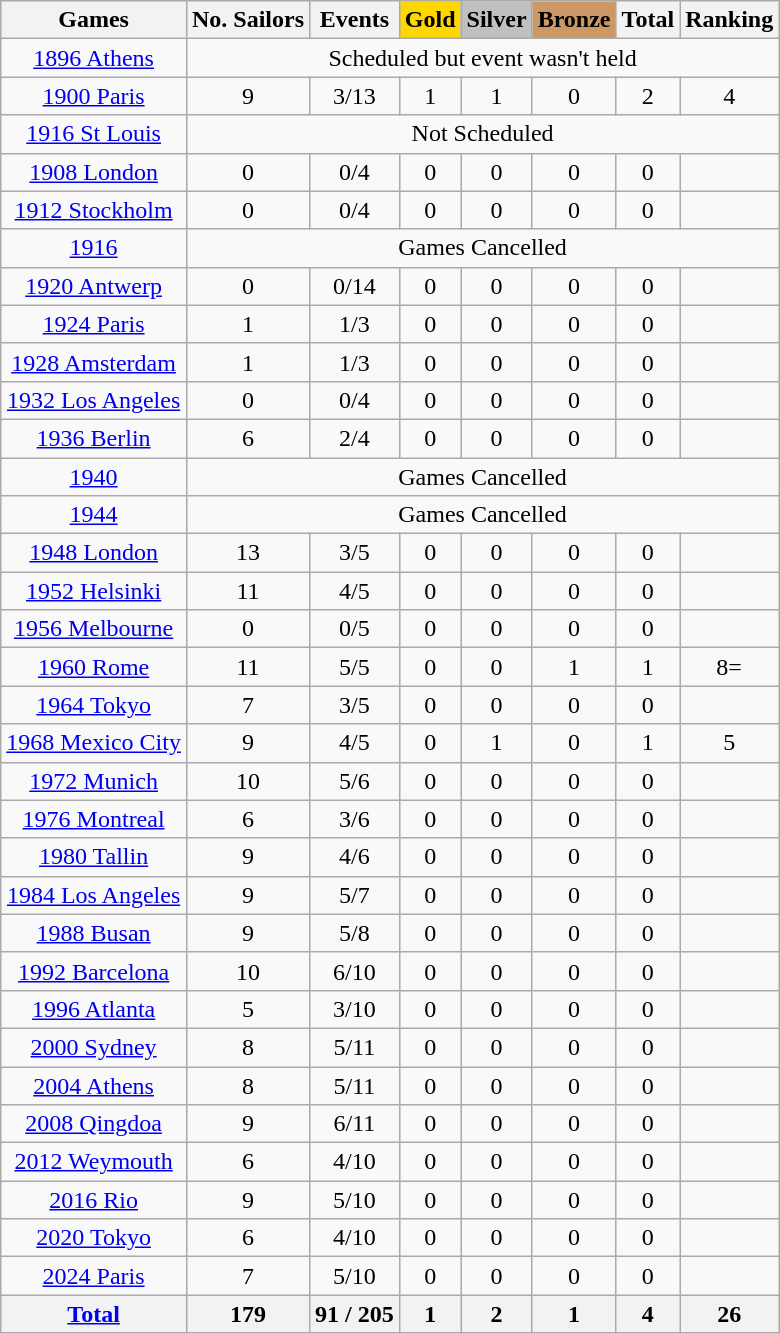<table class="wikitable sortable" style="text-align:center">
<tr>
<th>Games</th>
<th>No. Sailors</th>
<th>Events</th>
<th style="background-color:gold;">Gold</th>
<th style="background-color:silver;">Silver</th>
<th style="background-color:#c96;">Bronze</th>
<th>Total</th>
<th>Ranking</th>
</tr>
<tr>
<td><a href='#'>1896 Athens</a></td>
<td colspan=7>Scheduled but event wasn't held</td>
</tr>
<tr>
<td><a href='#'>1900 Paris</a></td>
<td>9</td>
<td>3/13</td>
<td>1</td>
<td>1</td>
<td>0</td>
<td>2</td>
<td>4</td>
</tr>
<tr>
<td><a href='#'>1916 St Louis</a></td>
<td colspan=7>Not Scheduled</td>
</tr>
<tr>
<td><a href='#'>1908 London</a></td>
<td>0</td>
<td>0/4</td>
<td>0</td>
<td>0</td>
<td>0</td>
<td>0</td>
<td></td>
</tr>
<tr>
<td><a href='#'>1912 Stockholm</a></td>
<td>0</td>
<td>0/4</td>
<td>0</td>
<td>0</td>
<td>0</td>
<td>0</td>
<td></td>
</tr>
<tr>
<td><a href='#'>1916</a></td>
<td colspan=7>Games Cancelled</td>
</tr>
<tr>
<td><a href='#'>1920 Antwerp</a></td>
<td>0</td>
<td>0/14</td>
<td>0</td>
<td>0</td>
<td>0</td>
<td>0</td>
<td></td>
</tr>
<tr>
<td><a href='#'>1924 Paris</a></td>
<td>1</td>
<td>1/3</td>
<td>0</td>
<td>0</td>
<td>0</td>
<td>0</td>
<td></td>
</tr>
<tr>
<td><a href='#'>1928 Amsterdam</a></td>
<td>1</td>
<td>1/3</td>
<td>0</td>
<td>0</td>
<td>0</td>
<td>0</td>
<td></td>
</tr>
<tr>
<td><a href='#'>1932 Los Angeles</a></td>
<td>0</td>
<td>0/4</td>
<td>0</td>
<td>0</td>
<td>0</td>
<td>0</td>
<td></td>
</tr>
<tr>
<td><a href='#'>1936 Berlin</a></td>
<td>6</td>
<td>2/4</td>
<td>0</td>
<td>0</td>
<td>0</td>
<td>0</td>
<td></td>
</tr>
<tr>
<td><a href='#'>1940</a></td>
<td colspan=7>Games Cancelled</td>
</tr>
<tr>
<td><a href='#'>1944</a></td>
<td colspan=7>Games Cancelled</td>
</tr>
<tr>
<td><a href='#'>1948 London</a></td>
<td>13</td>
<td>3/5</td>
<td>0</td>
<td>0</td>
<td>0</td>
<td>0</td>
<td></td>
</tr>
<tr>
<td><a href='#'>1952 Helsinki</a></td>
<td>11</td>
<td>4/5</td>
<td>0</td>
<td>0</td>
<td>0</td>
<td>0</td>
<td></td>
</tr>
<tr>
<td><a href='#'>1956 Melbourne</a></td>
<td>0</td>
<td>0/5</td>
<td>0</td>
<td>0</td>
<td>0</td>
<td>0</td>
<td></td>
</tr>
<tr>
<td><a href='#'>1960 Rome</a></td>
<td>11</td>
<td>5/5</td>
<td>0</td>
<td>0</td>
<td>1</td>
<td>1</td>
<td>8=</td>
</tr>
<tr>
<td><a href='#'>1964 Tokyo</a></td>
<td>7</td>
<td>3/5</td>
<td>0</td>
<td>0</td>
<td>0</td>
<td>0</td>
<td></td>
</tr>
<tr>
<td><a href='#'>1968 Mexico City</a></td>
<td>9</td>
<td>4/5</td>
<td>0</td>
<td>1</td>
<td>0</td>
<td>1</td>
<td>5</td>
</tr>
<tr>
<td><a href='#'>1972 Munich</a></td>
<td>10</td>
<td>5/6</td>
<td>0</td>
<td>0</td>
<td>0</td>
<td>0</td>
<td></td>
</tr>
<tr>
<td><a href='#'>1976 Montreal</a></td>
<td>6</td>
<td>3/6</td>
<td>0</td>
<td>0</td>
<td>0</td>
<td>0</td>
<td></td>
</tr>
<tr>
<td><a href='#'>1980 Tallin</a></td>
<td>9</td>
<td>4/6</td>
<td>0</td>
<td>0</td>
<td>0</td>
<td>0</td>
<td></td>
</tr>
<tr>
<td><a href='#'>1984 Los Angeles</a></td>
<td>9</td>
<td>5/7</td>
<td>0</td>
<td>0</td>
<td>0</td>
<td>0</td>
<td></td>
</tr>
<tr>
<td><a href='#'>1988 Busan</a></td>
<td>9</td>
<td>5/8</td>
<td>0</td>
<td>0</td>
<td>0</td>
<td>0</td>
<td></td>
</tr>
<tr>
<td><a href='#'>1992 Barcelona</a></td>
<td>10</td>
<td>6/10</td>
<td>0</td>
<td>0</td>
<td>0</td>
<td>0</td>
<td></td>
</tr>
<tr>
<td><a href='#'>1996 Atlanta</a></td>
<td>5</td>
<td>3/10</td>
<td>0</td>
<td>0</td>
<td>0</td>
<td>0</td>
<td></td>
</tr>
<tr>
<td><a href='#'>2000 Sydney</a></td>
<td>8</td>
<td>5/11</td>
<td>0</td>
<td>0</td>
<td>0</td>
<td>0</td>
<td></td>
</tr>
<tr>
<td><a href='#'>2004 Athens</a></td>
<td>8</td>
<td>5/11</td>
<td>0</td>
<td>0</td>
<td>0</td>
<td>0</td>
<td></td>
</tr>
<tr>
<td><a href='#'>2008 Qingdoa</a></td>
<td>9</td>
<td>6/11</td>
<td>0</td>
<td>0</td>
<td>0</td>
<td>0</td>
<td></td>
</tr>
<tr>
<td><a href='#'>2012 Weymouth</a></td>
<td>6</td>
<td>4/10</td>
<td>0</td>
<td>0</td>
<td>0</td>
<td>0</td>
<td></td>
</tr>
<tr>
<td><a href='#'>2016 Rio</a></td>
<td>9</td>
<td>5/10</td>
<td>0</td>
<td>0</td>
<td>0</td>
<td>0</td>
<td></td>
</tr>
<tr>
<td><a href='#'>2020 Tokyo</a></td>
<td>6</td>
<td>4/10</td>
<td>0</td>
<td>0</td>
<td>0</td>
<td>0</td>
<td></td>
</tr>
<tr>
<td><a href='#'>2024 Paris</a></td>
<td>7</td>
<td>5/10</td>
<td>0</td>
<td>0</td>
<td>0</td>
<td>0</td>
<td></td>
</tr>
<tr>
<th><a href='#'>Total</a></th>
<th>179</th>
<th>91 / 205</th>
<th>1</th>
<th>2</th>
<th>1</th>
<th>4</th>
<th>26</th>
</tr>
</table>
